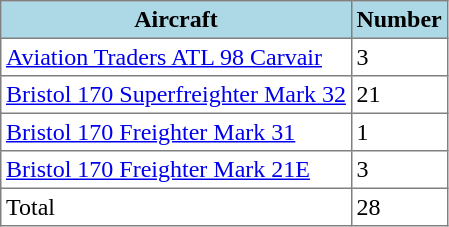<table class="toccolours" border="1" cellpadding="3" style="border-collapse:collapse">
<tr bgcolor=lightblue>
<th>Aircraft</th>
<th>Number</th>
</tr>
<tr>
<td><a href='#'>Aviation Traders ATL 98 Carvair</a></td>
<td>3</td>
</tr>
<tr>
<td><a href='#'>Bristol 170 Superfreighter Mark 32</a></td>
<td>21</td>
</tr>
<tr>
<td><a href='#'>Bristol 170 Freighter Mark 31</a></td>
<td>1</td>
</tr>
<tr>
<td><a href='#'>Bristol 170 Freighter Mark 21E</a></td>
<td>3</td>
</tr>
<tr>
<td>Total</td>
<td>28</td>
</tr>
</table>
